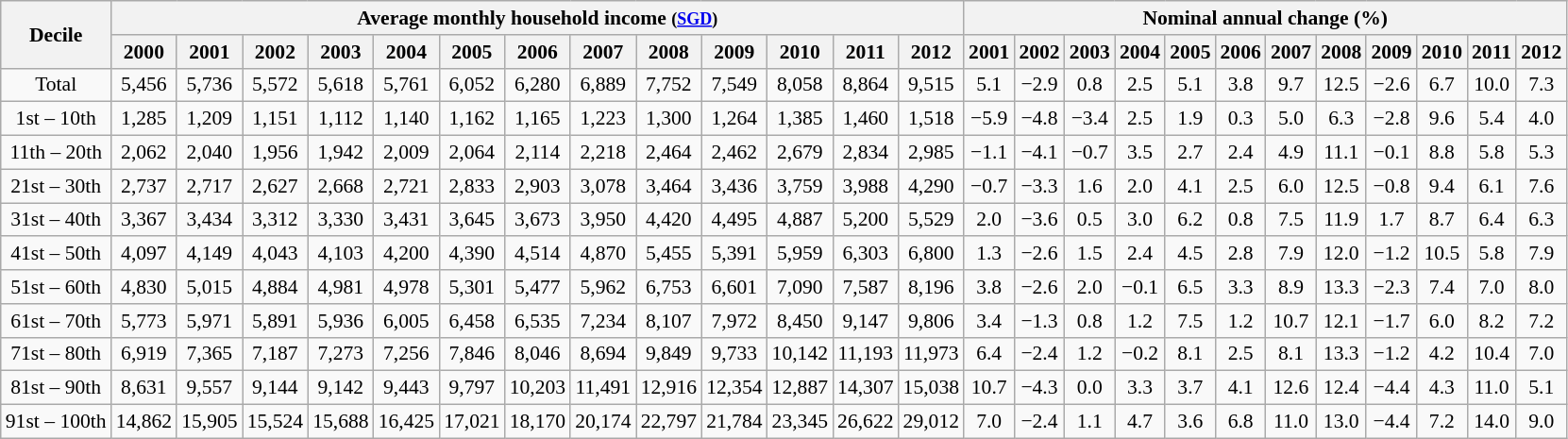<table class="wikitable" style="text-align:center; font-size: 90%;">
<tr>
<th rowspan="2">Decile</th>
<th colspan="13">Average monthly household income <small>(<a href='#'>SGD</a>)</small></th>
<th colspan="12">Nominal annual change (%)</th>
</tr>
<tr>
<th>2000</th>
<th>2001</th>
<th>2002</th>
<th>2003</th>
<th>2004</th>
<th>2005</th>
<th>2006</th>
<th>2007</th>
<th>2008</th>
<th>2009</th>
<th>2010</th>
<th>2011</th>
<th>2012</th>
<th>2001</th>
<th>2002</th>
<th>2003</th>
<th>2004</th>
<th>2005</th>
<th>2006</th>
<th>2007</th>
<th>2008</th>
<th>2009</th>
<th>2010</th>
<th>2011</th>
<th>2012</th>
</tr>
<tr>
<td>Total</td>
<td>5,456</td>
<td>5,736</td>
<td>5,572</td>
<td>5,618</td>
<td>5,761</td>
<td>6,052</td>
<td>6,280</td>
<td>6,889</td>
<td>7,752</td>
<td>7,549</td>
<td>8,058</td>
<td>8,864</td>
<td>9,515</td>
<td>5.1</td>
<td>−2.9</td>
<td>0.8</td>
<td>2.5</td>
<td>5.1</td>
<td>3.8</td>
<td>9.7</td>
<td>12.5</td>
<td>−2.6</td>
<td>6.7</td>
<td>10.0</td>
<td>7.3</td>
</tr>
<tr>
<td>1st – 10th</td>
<td>1,285</td>
<td>1,209</td>
<td>1,151</td>
<td>1,112</td>
<td>1,140</td>
<td>1,162</td>
<td>1,165</td>
<td>1,223</td>
<td>1,300</td>
<td>1,264</td>
<td>1,385</td>
<td>1,460</td>
<td>1,518</td>
<td>−5.9</td>
<td>−4.8</td>
<td>−3.4</td>
<td>2.5</td>
<td>1.9</td>
<td>0.3</td>
<td>5.0</td>
<td>6.3</td>
<td>−2.8</td>
<td>9.6</td>
<td>5.4</td>
<td>4.0</td>
</tr>
<tr>
<td>11th – 20th</td>
<td>2,062</td>
<td>2,040</td>
<td>1,956</td>
<td>1,942</td>
<td>2,009</td>
<td>2,064</td>
<td>2,114</td>
<td>2,218</td>
<td>2,464</td>
<td>2,462</td>
<td>2,679</td>
<td>2,834</td>
<td>2,985</td>
<td>−1.1</td>
<td>−4.1</td>
<td>−0.7</td>
<td>3.5</td>
<td>2.7</td>
<td>2.4</td>
<td>4.9</td>
<td>11.1</td>
<td>−0.1</td>
<td>8.8</td>
<td>5.8</td>
<td>5.3</td>
</tr>
<tr>
<td>21st – 30th</td>
<td>2,737</td>
<td>2,717</td>
<td>2,627</td>
<td>2,668</td>
<td>2,721</td>
<td>2,833</td>
<td>2,903</td>
<td>3,078</td>
<td>3,464</td>
<td>3,436</td>
<td>3,759</td>
<td>3,988</td>
<td>4,290</td>
<td>−0.7</td>
<td>−3.3</td>
<td>1.6</td>
<td>2.0</td>
<td>4.1</td>
<td>2.5</td>
<td>6.0</td>
<td>12.5</td>
<td>−0.8</td>
<td>9.4</td>
<td>6.1</td>
<td>7.6</td>
</tr>
<tr>
<td>31st – 40th</td>
<td>3,367</td>
<td>3,434</td>
<td>3,312</td>
<td>3,330</td>
<td>3,431</td>
<td>3,645</td>
<td>3,673</td>
<td>3,950</td>
<td>4,420</td>
<td>4,495</td>
<td>4,887</td>
<td>5,200</td>
<td>5,529</td>
<td>2.0</td>
<td>−3.6</td>
<td>0.5</td>
<td>3.0</td>
<td>6.2</td>
<td>0.8</td>
<td>7.5</td>
<td>11.9</td>
<td>1.7</td>
<td>8.7</td>
<td>6.4</td>
<td>6.3</td>
</tr>
<tr>
<td>41st – 50th</td>
<td>4,097</td>
<td>4,149</td>
<td>4,043</td>
<td>4,103</td>
<td>4,200</td>
<td>4,390</td>
<td>4,514</td>
<td>4,870</td>
<td>5,455</td>
<td>5,391</td>
<td>5,959</td>
<td>6,303</td>
<td>6,800</td>
<td>1.3</td>
<td>−2.6</td>
<td>1.5</td>
<td>2.4</td>
<td>4.5</td>
<td>2.8</td>
<td>7.9</td>
<td>12.0</td>
<td>−1.2</td>
<td>10.5</td>
<td>5.8</td>
<td>7.9</td>
</tr>
<tr>
<td>51st – 60th</td>
<td>4,830</td>
<td>5,015</td>
<td>4,884</td>
<td>4,981</td>
<td>4,978</td>
<td>5,301</td>
<td>5,477</td>
<td>5,962</td>
<td>6,753</td>
<td>6,601</td>
<td>7,090</td>
<td>7,587</td>
<td>8,196</td>
<td>3.8</td>
<td>−2.6</td>
<td>2.0</td>
<td>−0.1</td>
<td>6.5</td>
<td>3.3</td>
<td>8.9</td>
<td>13.3</td>
<td>−2.3</td>
<td>7.4</td>
<td>7.0</td>
<td>8.0</td>
</tr>
<tr>
<td>61st – 70th</td>
<td>5,773</td>
<td>5,971</td>
<td>5,891</td>
<td>5,936</td>
<td>6,005</td>
<td>6,458</td>
<td>6,535</td>
<td>7,234</td>
<td>8,107</td>
<td>7,972</td>
<td>8,450</td>
<td>9,147</td>
<td>9,806</td>
<td>3.4</td>
<td>−1.3</td>
<td>0.8</td>
<td>1.2</td>
<td>7.5</td>
<td>1.2</td>
<td>10.7</td>
<td>12.1</td>
<td>−1.7</td>
<td>6.0</td>
<td>8.2</td>
<td>7.2</td>
</tr>
<tr>
<td>71st – 80th</td>
<td>6,919</td>
<td>7,365</td>
<td>7,187</td>
<td>7,273</td>
<td>7,256</td>
<td>7,846</td>
<td>8,046</td>
<td>8,694</td>
<td>9,849</td>
<td>9,733</td>
<td>10,142</td>
<td>11,193</td>
<td>11,973</td>
<td>6.4</td>
<td>−2.4</td>
<td>1.2</td>
<td>−0.2</td>
<td>8.1</td>
<td>2.5</td>
<td>8.1</td>
<td>13.3</td>
<td>−1.2</td>
<td>4.2</td>
<td>10.4</td>
<td>7.0</td>
</tr>
<tr>
<td>81st – 90th</td>
<td>8,631</td>
<td>9,557</td>
<td>9,144</td>
<td>9,142</td>
<td>9,443</td>
<td>9,797</td>
<td>10,203</td>
<td>11,491</td>
<td>12,916</td>
<td>12,354</td>
<td>12,887</td>
<td>14,307</td>
<td>15,038</td>
<td>10.7</td>
<td>−4.3</td>
<td>0.0</td>
<td>3.3</td>
<td>3.7</td>
<td>4.1</td>
<td>12.6</td>
<td>12.4</td>
<td>−4.4</td>
<td>4.3</td>
<td>11.0</td>
<td>5.1</td>
</tr>
<tr>
<td>91st – 100th</td>
<td>14,862</td>
<td>15,905</td>
<td>15,524</td>
<td>15,688</td>
<td>16,425</td>
<td>17,021</td>
<td>18,170</td>
<td>20,174</td>
<td>22,797</td>
<td>21,784</td>
<td>23,345</td>
<td>26,622</td>
<td>29,012</td>
<td>7.0</td>
<td>−2.4</td>
<td>1.1</td>
<td>4.7</td>
<td>3.6</td>
<td>6.8</td>
<td>11.0</td>
<td>13.0</td>
<td>−4.4</td>
<td>7.2</td>
<td>14.0</td>
<td>9.0</td>
</tr>
</table>
